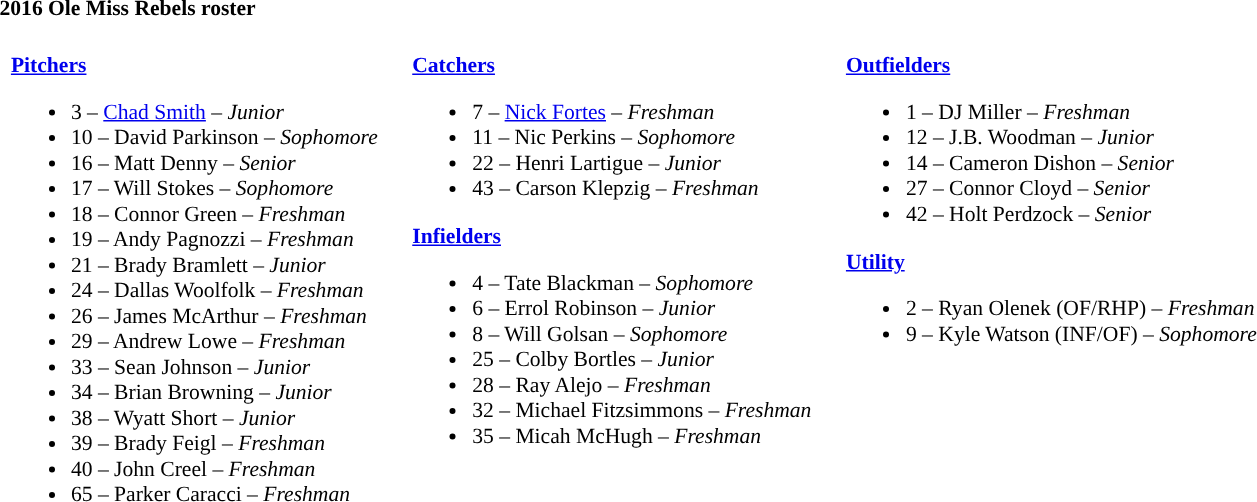<table class="toccolours" style="text-align: left; font-size:90%;">
<tr>
<th colspan="9">2016 Ole Miss Rebels roster</th>
</tr>
<tr>
<td width="03"> </td>
<td valign="top"><br><strong><a href='#'>Pitchers</a></strong><ul><li>3 – <a href='#'>Chad Smith</a> – <em>Junior</em></li><li>10 – David Parkinson – <em>Sophomore</em></li><li>16 – Matt Denny – <em>Senior</em></li><li>17 – Will Stokes – <em>Sophomore</em></li><li>18 – Connor Green – <em>Freshman</em></li><li>19 – Andy Pagnozzi – <em>Freshman</em></li><li>21 – Brady Bramlett –  <em>Junior</em></li><li>24 – Dallas Woolfolk – <em>Freshman</em></li><li>26 – James McArthur – <em>Freshman</em></li><li>29 – Andrew Lowe – <em>Freshman</em></li><li>33 – Sean Johnson –  <em>Junior</em></li><li>34 – Brian Browning – <em>Junior</em></li><li>38 – Wyatt Short – <em>Junior</em></li><li>39 – Brady Feigl – <em>Freshman</em></li><li>40 – John Creel – <em>Freshman</em></li><li>65 – Parker Caracci – <em>Freshman</em></li></ul></td>
<td width="15"> </td>
<td valign="top"><br><strong><a href='#'>Catchers</a></strong><ul><li>7 – <a href='#'>Nick Fortes</a> – <em>Freshman</em></li><li>11 – Nic Perkins – <em>Sophomore</em></li><li>22 – Henri Lartigue – <em>Junior</em></li><li>43 – Carson Klepzig – <em>Freshman</em></li></ul><strong><a href='#'>Infielders</a></strong><ul><li>4 – Tate Blackman – <em>Sophomore</em></li><li>6 – Errol Robinson – <em>Junior</em></li><li>8 – Will Golsan – <em>Sophomore</em></li><li>25 – Colby Bortles – <em>Junior</em></li><li>28 – Ray Alejo – <em>Freshman</em></li><li>32 – Michael Fitzsimmons –  <em>Freshman</em></li><li>35 – Micah McHugh – <em>Freshman</em></li></ul></td>
<td width="15"> </td>
<td valign="top"><br><strong><a href='#'>Outfielders</a></strong><ul><li>1 – DJ Miller – <em>Freshman</em></li><li>12 – J.B. Woodman – <em>Junior</em></li><li>14 – Cameron Dishon – <em>Senior</em></li><li>27 – Connor Cloyd – <em>Senior</em></li><li>42 – Holt Perdzock – <em>Senior</em></li></ul><strong><a href='#'>Utility</a></strong><ul><li>2 – Ryan Olenek (OF/RHP) – <em>Freshman</em></li><li>9 – Kyle  Watson (INF/OF) – <em>Sophomore</em></li></ul></td>
<td width="25"> </td>
</tr>
</table>
